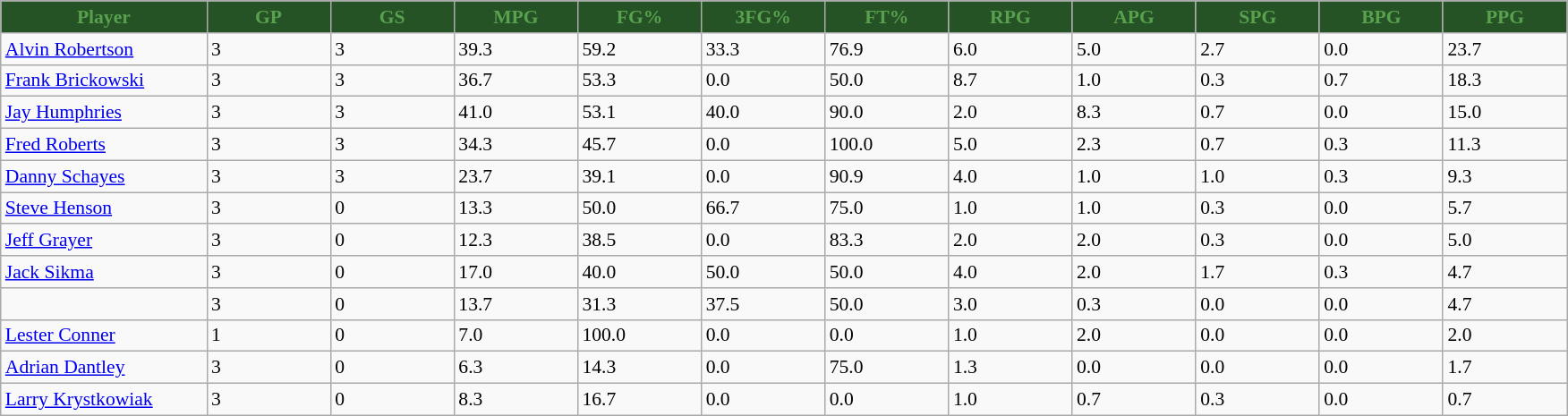<table class="wikitable sortable" style="font-size: 90%">
<tr>
<th style="background:#255325; color:#59A04F" width="10%">Player</th>
<th style="background:#255325; color:#59A04F" width="6%">GP</th>
<th style="background:#255325; color:#59A04F" width="6%">GS</th>
<th style="background:#255325; color:#59A04F" width="6%">MPG</th>
<th style="background:#255325; color:#59A04F" width="6%">FG%</th>
<th style="background:#255325; color:#59A04F" width="6%">3FG%</th>
<th style="background:#255325; color:#59A04F" width="6%">FT%</th>
<th style="background:#255325; color:#59A04F" width="6%">RPG</th>
<th style="background:#255325; color:#59A04F" width="6%">APG</th>
<th style="background:#255325; color:#59A04F" width="6%">SPG</th>
<th style="background:#255325; color:#59A04F" width="6%">BPG</th>
<th style="background:#255325; color:#59A04F" width="6%">PPG</th>
</tr>
<tr>
<td><a href='#'>Alvin Robertson</a></td>
<td>3</td>
<td>3</td>
<td>39.3</td>
<td>59.2</td>
<td>33.3</td>
<td>76.9</td>
<td>6.0</td>
<td>5.0</td>
<td>2.7</td>
<td>0.0</td>
<td>23.7</td>
</tr>
<tr>
<td><a href='#'>Frank Brickowski</a></td>
<td>3</td>
<td>3</td>
<td>36.7</td>
<td>53.3</td>
<td>0.0</td>
<td>50.0</td>
<td>8.7</td>
<td>1.0</td>
<td>0.3</td>
<td>0.7</td>
<td>18.3</td>
</tr>
<tr>
<td><a href='#'>Jay Humphries</a></td>
<td>3</td>
<td>3</td>
<td>41.0</td>
<td>53.1</td>
<td>40.0</td>
<td>90.0</td>
<td>2.0</td>
<td>8.3</td>
<td>0.7</td>
<td>0.0</td>
<td>15.0</td>
</tr>
<tr>
<td><a href='#'>Fred Roberts</a></td>
<td>3</td>
<td>3</td>
<td>34.3</td>
<td>45.7</td>
<td>0.0</td>
<td>100.0</td>
<td>5.0</td>
<td>2.3</td>
<td>0.7</td>
<td>0.3</td>
<td>11.3</td>
</tr>
<tr>
<td><a href='#'>Danny Schayes</a></td>
<td>3</td>
<td>3</td>
<td>23.7</td>
<td>39.1</td>
<td>0.0</td>
<td>90.9</td>
<td>4.0</td>
<td>1.0</td>
<td>1.0</td>
<td>0.3</td>
<td>9.3</td>
</tr>
<tr>
<td><a href='#'>Steve Henson</a></td>
<td>3</td>
<td>0</td>
<td>13.3</td>
<td>50.0</td>
<td>66.7</td>
<td>75.0</td>
<td>1.0</td>
<td>1.0</td>
<td>0.3</td>
<td>0.0</td>
<td>5.7</td>
</tr>
<tr>
<td><a href='#'>Jeff Grayer</a></td>
<td>3</td>
<td>0</td>
<td>12.3</td>
<td>38.5</td>
<td>0.0</td>
<td>83.3</td>
<td>2.0</td>
<td>2.0</td>
<td>0.3</td>
<td>0.0</td>
<td>5.0</td>
</tr>
<tr>
<td><a href='#'>Jack Sikma</a></td>
<td>3</td>
<td>0</td>
<td>17.0</td>
<td>40.0</td>
<td>50.0</td>
<td>50.0</td>
<td>4.0</td>
<td>2.0</td>
<td>1.7</td>
<td>0.3</td>
<td>4.7</td>
</tr>
<tr>
<td></td>
<td>3</td>
<td>0</td>
<td>13.7</td>
<td>31.3</td>
<td>37.5</td>
<td>50.0</td>
<td>3.0</td>
<td>0.3</td>
<td>0.0</td>
<td>0.0</td>
<td>4.7</td>
</tr>
<tr>
<td><a href='#'>Lester Conner</a></td>
<td>1</td>
<td>0</td>
<td>7.0</td>
<td>100.0</td>
<td>0.0</td>
<td>0.0</td>
<td>1.0</td>
<td>2.0</td>
<td>0.0</td>
<td>0.0</td>
<td>2.0</td>
</tr>
<tr>
<td><a href='#'>Adrian Dantley</a></td>
<td>3</td>
<td>0</td>
<td>6.3</td>
<td>14.3</td>
<td>0.0</td>
<td>75.0</td>
<td>1.3</td>
<td>0.0</td>
<td>0.0</td>
<td>0.0</td>
<td>1.7</td>
</tr>
<tr>
<td><a href='#'>Larry Krystkowiak</a></td>
<td>3</td>
<td>0</td>
<td>8.3</td>
<td>16.7</td>
<td>0.0</td>
<td>0.0</td>
<td>1.0</td>
<td>0.7</td>
<td>0.3</td>
<td>0.0</td>
<td>0.7</td>
</tr>
</table>
